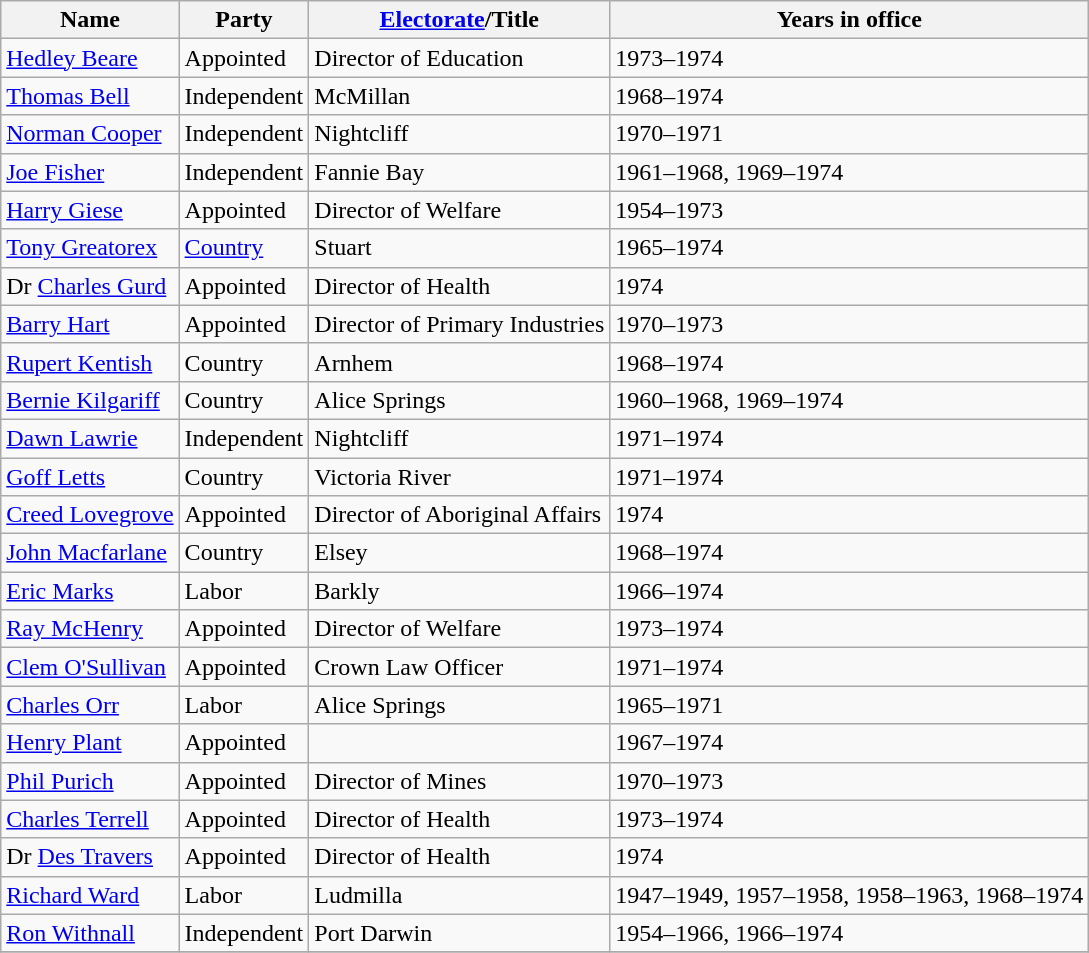<table class="wikitable sortable">
<tr>
<th>Name</th>
<th>Party</th>
<th><a href='#'>Electorate</a>/Title</th>
<th>Years in office</th>
</tr>
<tr>
<td><a href='#'>Hedley Beare</a></td>
<td>Appointed</td>
<td>Director of Education</td>
<td>1973–1974</td>
</tr>
<tr>
<td><a href='#'>Thomas Bell</a></td>
<td>Independent</td>
<td>McMillan</td>
<td>1968–1974</td>
</tr>
<tr>
<td><a href='#'>Norman Cooper</a></td>
<td>Independent</td>
<td>Nightcliff</td>
<td>1970–1971</td>
</tr>
<tr>
<td><a href='#'>Joe Fisher</a></td>
<td>Independent</td>
<td>Fannie Bay</td>
<td>1961–1968, 1969–1974</td>
</tr>
<tr>
<td><a href='#'>Harry Giese</a></td>
<td>Appointed</td>
<td>Director of Welfare</td>
<td>1954–1973</td>
</tr>
<tr>
<td><a href='#'>Tony Greatorex</a></td>
<td><a href='#'>Country</a></td>
<td>Stuart</td>
<td>1965–1974</td>
</tr>
<tr>
<td>Dr <a href='#'>Charles Gurd</a></td>
<td>Appointed</td>
<td>Director of Health</td>
<td>1974</td>
</tr>
<tr>
<td><a href='#'>Barry Hart</a></td>
<td>Appointed</td>
<td>Director of Primary Industries</td>
<td>1970–1973</td>
</tr>
<tr>
<td><a href='#'>Rupert Kentish</a></td>
<td>Country</td>
<td>Arnhem</td>
<td>1968–1974</td>
</tr>
<tr>
<td><a href='#'>Bernie Kilgariff</a></td>
<td>Country</td>
<td>Alice Springs</td>
<td>1960–1968, 1969–1974</td>
</tr>
<tr>
<td><a href='#'>Dawn Lawrie</a></td>
<td>Independent</td>
<td>Nightcliff</td>
<td>1971–1974</td>
</tr>
<tr>
<td><a href='#'>Goff Letts</a></td>
<td>Country</td>
<td>Victoria River</td>
<td>1971–1974</td>
</tr>
<tr>
<td><a href='#'>Creed Lovegrove</a></td>
<td>Appointed</td>
<td>Director of Aboriginal Affairs</td>
<td>1974</td>
</tr>
<tr>
<td><a href='#'>John Macfarlane</a></td>
<td>Country</td>
<td>Elsey</td>
<td>1968–1974</td>
</tr>
<tr>
<td><a href='#'>Eric Marks</a></td>
<td>Labor</td>
<td>Barkly</td>
<td>1966–1974</td>
</tr>
<tr>
<td><a href='#'>Ray McHenry</a></td>
<td>Appointed</td>
<td>Director of Welfare</td>
<td>1973–1974</td>
</tr>
<tr>
<td><a href='#'>Clem O'Sullivan</a></td>
<td>Appointed</td>
<td>Crown Law Officer</td>
<td>1971–1974</td>
</tr>
<tr>
<td><a href='#'>Charles Orr</a></td>
<td>Labor</td>
<td>Alice Springs</td>
<td>1965–1971</td>
</tr>
<tr>
<td><a href='#'>Henry Plant</a></td>
<td>Appointed</td>
<td></td>
<td>1967–1974</td>
</tr>
<tr>
<td><a href='#'>Phil Purich</a></td>
<td>Appointed</td>
<td>Director of Mines</td>
<td>1970–1973</td>
</tr>
<tr>
<td><a href='#'>Charles Terrell</a></td>
<td>Appointed</td>
<td>Director of Health</td>
<td>1973–1974</td>
</tr>
<tr>
<td>Dr <a href='#'>Des Travers</a></td>
<td>Appointed</td>
<td>Director of Health</td>
<td>1974</td>
</tr>
<tr>
<td><a href='#'>Richard Ward</a></td>
<td>Labor</td>
<td>Ludmilla</td>
<td>1947–1949, 1957–1958, 1958–1963, 1968–1974</td>
</tr>
<tr>
<td><a href='#'>Ron Withnall</a></td>
<td>Independent</td>
<td>Port Darwin</td>
<td>1954–1966, 1966–1974</td>
</tr>
<tr>
</tr>
</table>
